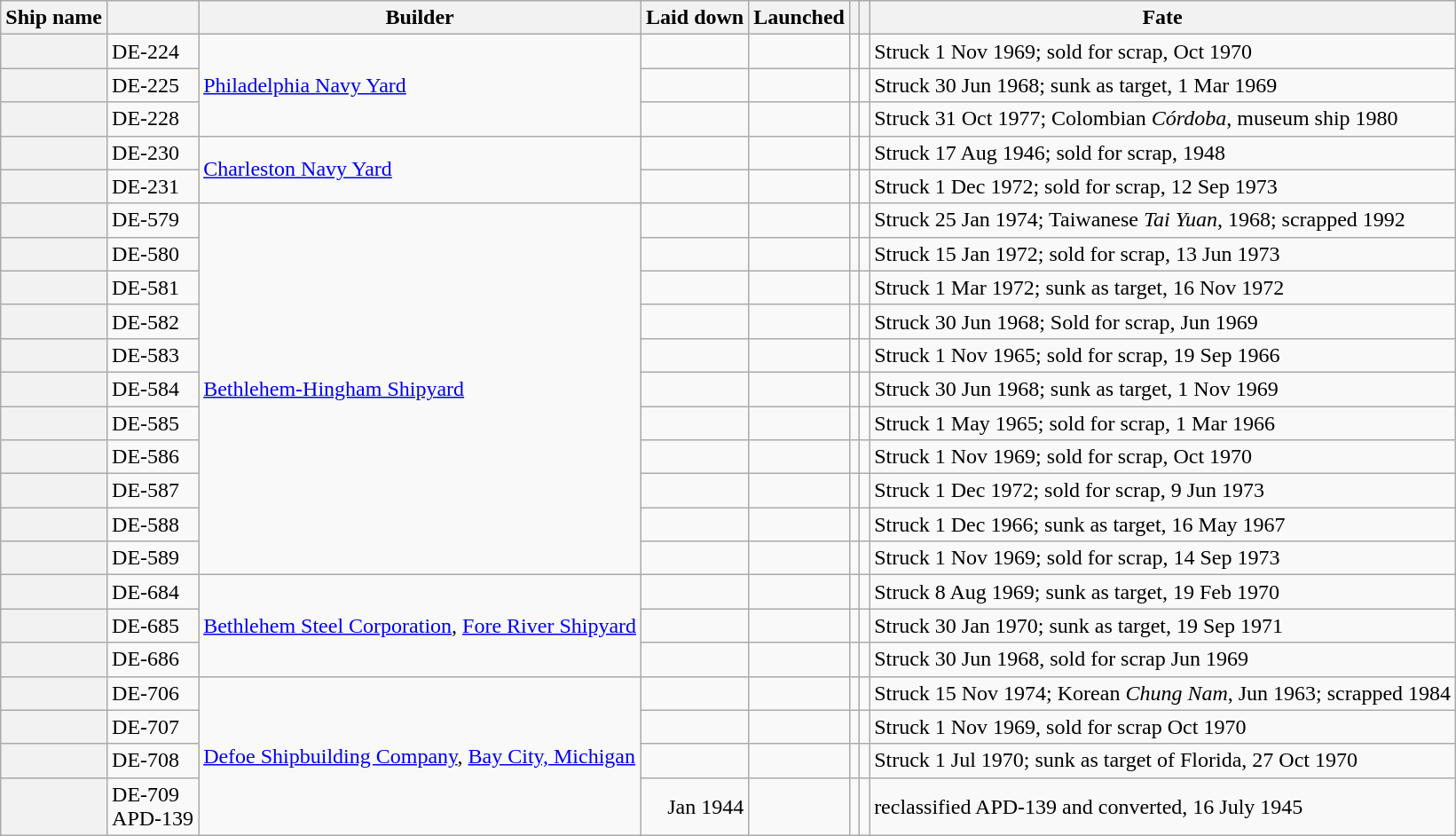<table class="sortable wikitable plainrowheaders">
<tr>
<th scope="col" style="white-space: nowrap;">Ship name</th>
<th scope="col"></th>
<th scope="col">Builder</th>
<th scope="col">Laid down</th>
<th scope="col">Launched</th>
<th scope="col"></th>
<th scope="col"></th>
<th scope="col" style="min-width: 9em;">Fate</th>
</tr>
<tr>
<th scope="row"></th>
<td>DE-224</td>
<td rowspan=3><a href='#'>Philadelphia Navy Yard</a></td>
<td style="text-align: right;"></td>
<td style="text-align: right;"></td>
<td style="text-align: right;"></td>
<td style="text-align: right;"></td>
<td>Struck 1 Nov 1969; sold for scrap, Oct 1970</td>
</tr>
<tr>
<th scope="row"></th>
<td>DE-225</td>
<td style="text-align: right;"></td>
<td style="text-align: right;"></td>
<td style="text-align: right;"></td>
<td style="text-align: right;"></td>
<td>Struck 30 Jun 1968; sunk as target, 1 Mar 1969</td>
</tr>
<tr>
<th scope="row"></th>
<td>DE-228</td>
<td style="text-align: right;"></td>
<td style="text-align: right;"></td>
<td style="text-align: right;"></td>
<td style="text-align: right;"></td>
<td>Struck 31 Oct 1977; Colombian <em>Córdoba</em>, museum ship 1980</td>
</tr>
<tr>
<th scope="row"></th>
<td>DE-230</td>
<td rowspan=2><a href='#'>Charleston Navy Yard</a></td>
<td style="text-align: right;"></td>
<td style="text-align: right;"></td>
<td style="text-align: right;"></td>
<td style="text-align: right;"></td>
<td>Struck 17 Aug 1946; sold for scrap, 1948</td>
</tr>
<tr>
<th scope="row"></th>
<td>DE-231</td>
<td style="text-align: right;"></td>
<td style="text-align: right;"></td>
<td style="text-align: right;"></td>
<td style="text-align: right;"></td>
<td>Struck 1 Dec 1972; sold for scrap, 12 Sep 1973</td>
</tr>
<tr>
<th scope="row"></th>
<td>DE-579</td>
<td rowspan=11><a href='#'>Bethlehem-Hingham Shipyard</a></td>
<td style="text-align: right;"></td>
<td style="text-align: right;"></td>
<td style="text-align: right;"></td>
<td style="text-align: right;"></td>
<td>Struck 25 Jan 1974; Taiwanese <em>Tai Yuan</em>, 1968; scrapped 1992</td>
</tr>
<tr>
<th scope="row"></th>
<td>DE-580</td>
<td style="text-align: right;"></td>
<td style="text-align: right;"></td>
<td style="text-align: right;"></td>
<td style="text-align: right;"></td>
<td>Struck 15 Jan 1972; sold for scrap, 13 Jun 1973</td>
</tr>
<tr>
<th scope="row"></th>
<td>DE-581</td>
<td style="text-align: right;"></td>
<td style="text-align: right;"></td>
<td style="text-align: right;"></td>
<td style="text-align: right;"></td>
<td>Struck 1 Mar 1972; sunk as target, 16 Nov 1972</td>
</tr>
<tr>
<th scope="row"></th>
<td>DE-582</td>
<td style="text-align: right;"></td>
<td style="text-align: right;"></td>
<td style="text-align: right;"></td>
<td style="text-align: right;"></td>
<td>Struck 30 Jun 1968; Sold for scrap, Jun 1969</td>
</tr>
<tr>
<th scope="row"></th>
<td>DE-583</td>
<td style="text-align: right;"></td>
<td style="text-align: right;"></td>
<td style="text-align: right;"></td>
<td style="text-align: right;"></td>
<td>Struck 1 Nov 1965; sold for scrap, 19 Sep 1966</td>
</tr>
<tr>
<th scope="row"></th>
<td>DE-584</td>
<td style="text-align: right;"></td>
<td style="text-align: right;"></td>
<td style="text-align: right;"></td>
<td style="text-align: right;"></td>
<td>Struck 30 Jun 1968; sunk as target, 1 Nov 1969</td>
</tr>
<tr>
<th scope="row"></th>
<td>DE-585</td>
<td style="text-align: right;"></td>
<td style="text-align: right;"></td>
<td style="text-align: right;"></td>
<td style="text-align: right;"></td>
<td>Struck 1 May 1965; sold for scrap, 1 Mar 1966</td>
</tr>
<tr>
<th scope="row"></th>
<td>DE-586</td>
<td style="text-align: right;"></td>
<td style="text-align: right;"></td>
<td style="text-align: right;"></td>
<td style="text-align: right;"></td>
<td>Struck 1 Nov 1969; sold for scrap, Oct 1970</td>
</tr>
<tr>
<th scope="row"></th>
<td>DE-587</td>
<td style="text-align: right;"></td>
<td style="text-align: right;"></td>
<td style="text-align: right;"></td>
<td style="text-align: right;"></td>
<td>Struck 1 Dec 1972; sold for scrap, 9 Jun 1973</td>
</tr>
<tr>
<th scope="row"></th>
<td>DE-588</td>
<td style="text-align: right;"></td>
<td style="text-align: right;"></td>
<td style="text-align: right;"></td>
<td style="text-align: right;"></td>
<td>Struck 1 Dec 1966; sunk as target, 16 May 1967</td>
</tr>
<tr>
<th scope="row"></th>
<td>DE-589</td>
<td style="text-align: right;"></td>
<td style="text-align: right;"></td>
<td style="text-align: right;"></td>
<td style="text-align: right;"></td>
<td>Struck 1 Nov 1969; sold for scrap, 14 Sep 1973</td>
</tr>
<tr>
<th scope="row"></th>
<td>DE-684</td>
<td rowspan=3><a href='#'>Bethlehem Steel Corporation</a>, <a href='#'>Fore River Shipyard</a></td>
<td style="text-align: right;"></td>
<td style="text-align: right;"></td>
<td style="text-align: right;"></td>
<td style="text-align: right;"></td>
<td>Struck 8 Aug 1969; sunk as target, 19 Feb 1970</td>
</tr>
<tr>
<th scope="row"></th>
<td>DE-685</td>
<td style="text-align: right;"></td>
<td style="text-align: right;"></td>
<td style="text-align: right;"></td>
<td style="text-align: right;"></td>
<td>Struck 30 Jan 1970; sunk as target, 19 Sep 1971</td>
</tr>
<tr>
<th scope="row"></th>
<td>DE-686</td>
<td style="text-align: right;"></td>
<td style="text-align: right;"></td>
<td style="text-align: right;"></td>
<td style="text-align: right;"></td>
<td>Struck 30 Jun 1968, sold for scrap Jun 1969</td>
</tr>
<tr>
<th scope="row"></th>
<td>DE-706</td>
<td rowspan=4><a href='#'>Defoe Shipbuilding Company</a>, <a href='#'>Bay City, Michigan</a></td>
<td style="text-align: right;"></td>
<td style="text-align: right;"></td>
<td style="text-align: right;"></td>
<td style="text-align: right;"></td>
<td>Struck 15 Nov 1974; Korean <em>Chung Nam</em>, Jun 1963; scrapped 1984</td>
</tr>
<tr>
<th scope="row"></th>
<td>DE-707</td>
<td style="text-align: right;"></td>
<td style="text-align: right;"></td>
<td style="text-align: right;"></td>
<td style="text-align: right;"></td>
<td>Struck 1 Nov 1969, sold for scrap Oct 1970</td>
</tr>
<tr>
<th scope="row"></th>
<td style="white-space: nowrap;">DE-708</td>
<td style="text-align: right;"></td>
<td style="text-align: right;"></td>
<td style="text-align: right;"></td>
<td style="text-align: right;"></td>
<td>Struck 1 Jul 1970; sunk as target of Florida, 27 Oct 1970</td>
</tr>
<tr>
<th scope="row"></th>
<td style="white-space: nowrap;">DE-709<br>APD-139</td>
<td style="text-align: right;">Jan 1944</td>
<td style="text-align: right;"></td>
<td style="text-align: right;"></td>
<td style="text-align: right;"></td>
<td>reclassified APD-139 and converted, 16 July 1945</td>
</tr>
</table>
